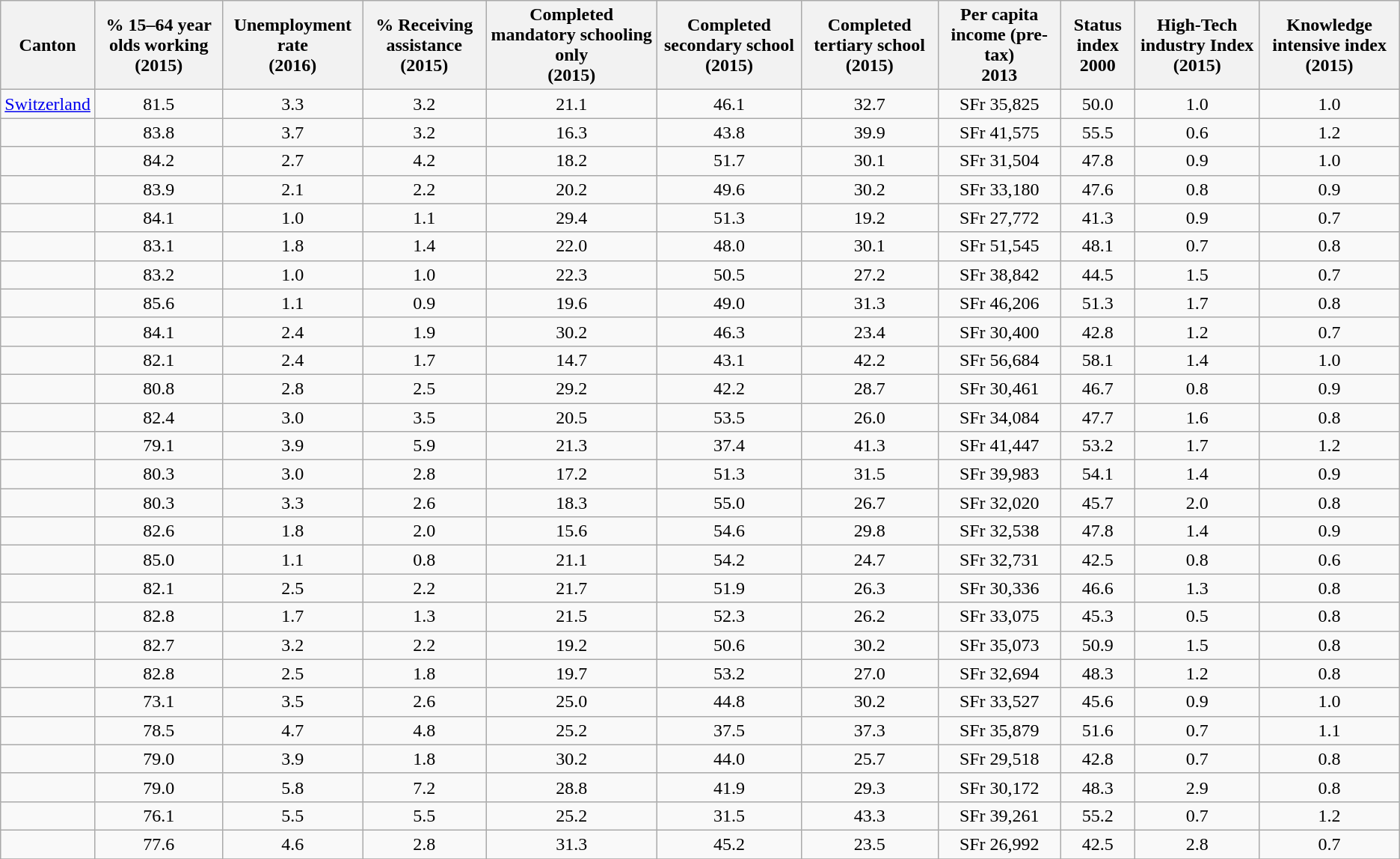<table class="wikitable sortable collapsible collapsed" style="text-align: center;">
<tr>
<th>Canton</th>
<th>% 15–64 year olds working<br>(2015)</th>
<th>Unemployment rate<br>(2016)</th>
<th>% Receiving assistance<br>(2015)</th>
<th>Completed mandatory schooling only<br>(2015)</th>
<th>Completed secondary school<br>(2015)</th>
<th>Completed tertiary school<br>(2015)</th>
<th>Per capita income (pre-tax)<br>2013</th>
<th>Status index<br>2000</th>
<th>High-Tech industry Index<br>(2015)</th>
<th>Knowledge intensive index<br>(2015)</th>
</tr>
<tr>
<td> <a href='#'>Switzerland</a></td>
<td>81.5</td>
<td>3.3</td>
<td>3.2</td>
<td>21.1</td>
<td>46.1</td>
<td>32.7</td>
<td>SFr 35,825</td>
<td>50.0</td>
<td>1.0</td>
<td>1.0</td>
</tr>
<tr>
<td></td>
<td>83.8</td>
<td>3.7</td>
<td>3.2</td>
<td>16.3</td>
<td>43.8</td>
<td>39.9</td>
<td>SFr 41,575</td>
<td>55.5</td>
<td>0.6</td>
<td>1.2</td>
</tr>
<tr>
<td></td>
<td>84.2</td>
<td>2.7</td>
<td>4.2</td>
<td>18.2</td>
<td>51.7</td>
<td>30.1</td>
<td>SFr 31,504</td>
<td>47.8</td>
<td>0.9</td>
<td>1.0</td>
</tr>
<tr>
<td></td>
<td>83.9</td>
<td>2.1</td>
<td>2.2</td>
<td>20.2</td>
<td>49.6</td>
<td>30.2</td>
<td>SFr 33,180</td>
<td>47.6</td>
<td>0.8</td>
<td>0.9</td>
</tr>
<tr>
<td></td>
<td>84.1</td>
<td>1.0</td>
<td>1.1</td>
<td>29.4</td>
<td>51.3</td>
<td>19.2</td>
<td>SFr 27,772</td>
<td>41.3</td>
<td>0.9</td>
<td>0.7</td>
</tr>
<tr>
<td></td>
<td>83.1</td>
<td>1.8</td>
<td>1.4</td>
<td>22.0</td>
<td>48.0</td>
<td>30.1</td>
<td>SFr 51,545</td>
<td>48.1</td>
<td>0.7</td>
<td>0.8</td>
</tr>
<tr>
<td></td>
<td>83.2</td>
<td>1.0</td>
<td>1.0</td>
<td>22.3</td>
<td>50.5</td>
<td>27.2</td>
<td>SFr 38,842</td>
<td>44.5</td>
<td>1.5</td>
<td>0.7</td>
</tr>
<tr>
<td></td>
<td>85.6</td>
<td>1.1</td>
<td>0.9</td>
<td>19.6</td>
<td>49.0</td>
<td>31.3</td>
<td>SFr 46,206</td>
<td>51.3</td>
<td>1.7</td>
<td>0.8</td>
</tr>
<tr>
<td></td>
<td>84.1</td>
<td>2.4</td>
<td>1.9</td>
<td>30.2</td>
<td>46.3</td>
<td>23.4</td>
<td>SFr 30,400</td>
<td>42.8</td>
<td>1.2</td>
<td>0.7</td>
</tr>
<tr>
<td></td>
<td>82.1</td>
<td>2.4</td>
<td>1.7</td>
<td>14.7</td>
<td>43.1</td>
<td>42.2</td>
<td>SFr 56,684</td>
<td>58.1</td>
<td>1.4</td>
<td>1.0</td>
</tr>
<tr>
<td></td>
<td>80.8</td>
<td>2.8</td>
<td>2.5</td>
<td>29.2</td>
<td>42.2</td>
<td>28.7</td>
<td>SFr 30,461</td>
<td>46.7</td>
<td>0.8</td>
<td>0.9</td>
</tr>
<tr>
<td></td>
<td>82.4</td>
<td>3.0</td>
<td>3.5</td>
<td>20.5</td>
<td>53.5</td>
<td>26.0</td>
<td>SFr 34,084</td>
<td>47.7</td>
<td>1.6</td>
<td>0.8</td>
</tr>
<tr>
<td></td>
<td>79.1</td>
<td>3.9</td>
<td>5.9</td>
<td>21.3</td>
<td>37.4</td>
<td>41.3</td>
<td>SFr 41,447</td>
<td>53.2</td>
<td>1.7</td>
<td>1.2</td>
</tr>
<tr>
<td></td>
<td>80.3</td>
<td>3.0</td>
<td>2.8</td>
<td>17.2</td>
<td>51.3</td>
<td>31.5</td>
<td>SFr 39,983</td>
<td>54.1</td>
<td>1.4</td>
<td>0.9</td>
</tr>
<tr>
<td></td>
<td>80.3</td>
<td>3.3</td>
<td>2.6</td>
<td>18.3</td>
<td>55.0</td>
<td>26.7</td>
<td>SFr 32,020</td>
<td>45.7</td>
<td>2.0</td>
<td>0.8</td>
</tr>
<tr>
<td></td>
<td>82.6</td>
<td>1.8</td>
<td>2.0</td>
<td>15.6</td>
<td>54.6</td>
<td>29.8</td>
<td>SFr 32,538</td>
<td>47.8</td>
<td>1.4</td>
<td>0.9</td>
</tr>
<tr>
<td></td>
<td>85.0</td>
<td>1.1</td>
<td>0.8</td>
<td>21.1</td>
<td>54.2</td>
<td>24.7</td>
<td>SFr 32,731</td>
<td>42.5</td>
<td>0.8</td>
<td>0.6</td>
</tr>
<tr>
<td></td>
<td>82.1</td>
<td>2.5</td>
<td>2.2</td>
<td>21.7</td>
<td>51.9</td>
<td>26.3</td>
<td>SFr 30,336</td>
<td>46.6</td>
<td>1.3</td>
<td>0.8</td>
</tr>
<tr>
<td></td>
<td>82.8</td>
<td>1.7</td>
<td>1.3</td>
<td>21.5</td>
<td>52.3</td>
<td>26.2</td>
<td>SFr 33,075</td>
<td>45.3</td>
<td>0.5</td>
<td>0.8</td>
</tr>
<tr>
<td></td>
<td>82.7</td>
<td>3.2</td>
<td>2.2</td>
<td>19.2</td>
<td>50.6</td>
<td>30.2</td>
<td>SFr 35,073</td>
<td>50.9</td>
<td>1.5</td>
<td>0.8</td>
</tr>
<tr>
<td></td>
<td>82.8</td>
<td>2.5</td>
<td>1.8</td>
<td>19.7</td>
<td>53.2</td>
<td>27.0</td>
<td>SFr 32,694</td>
<td>48.3</td>
<td>1.2</td>
<td>0.8</td>
</tr>
<tr>
<td></td>
<td>73.1</td>
<td>3.5</td>
<td>2.6</td>
<td>25.0</td>
<td>44.8</td>
<td>30.2</td>
<td>SFr 33,527</td>
<td>45.6</td>
<td>0.9</td>
<td>1.0</td>
</tr>
<tr>
<td></td>
<td>78.5</td>
<td>4.7</td>
<td>4.8</td>
<td>25.2</td>
<td>37.5</td>
<td>37.3</td>
<td>SFr 35,879</td>
<td>51.6</td>
<td>0.7</td>
<td>1.1</td>
</tr>
<tr>
<td></td>
<td>79.0</td>
<td>3.9</td>
<td>1.8</td>
<td>30.2</td>
<td>44.0</td>
<td>25.7</td>
<td>SFr 29,518</td>
<td>42.8</td>
<td>0.7</td>
<td>0.8</td>
</tr>
<tr>
<td></td>
<td>79.0</td>
<td>5.8</td>
<td>7.2</td>
<td>28.8</td>
<td>41.9</td>
<td>29.3</td>
<td>SFr 30,172</td>
<td>48.3</td>
<td>2.9</td>
<td>0.8</td>
</tr>
<tr>
<td></td>
<td>76.1</td>
<td>5.5</td>
<td>5.5</td>
<td>25.2</td>
<td>31.5</td>
<td>43.3</td>
<td>SFr 39,261</td>
<td>55.2</td>
<td>0.7</td>
<td>1.2</td>
</tr>
<tr>
<td></td>
<td>77.6</td>
<td>4.6</td>
<td>2.8</td>
<td>31.3</td>
<td>45.2</td>
<td>23.5</td>
<td>SFr 26,992</td>
<td>42.5</td>
<td>2.8</td>
<td>0.7</td>
</tr>
<tr>
</tr>
</table>
